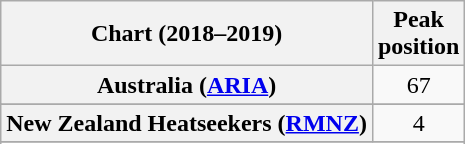<table class="wikitable sortable plainrowheaders" style="text-align:center">
<tr>
<th scope="col">Chart (2018–2019)</th>
<th scope="col">Peak<br>position</th>
</tr>
<tr>
<th scope="row">Australia (<a href='#'>ARIA</a>)</th>
<td>67</td>
</tr>
<tr>
</tr>
<tr>
</tr>
<tr>
</tr>
<tr>
</tr>
<tr>
<th scope="row">New Zealand Heatseekers (<a href='#'>RMNZ</a>)</th>
<td>4</td>
</tr>
<tr>
</tr>
<tr>
</tr>
<tr>
</tr>
</table>
